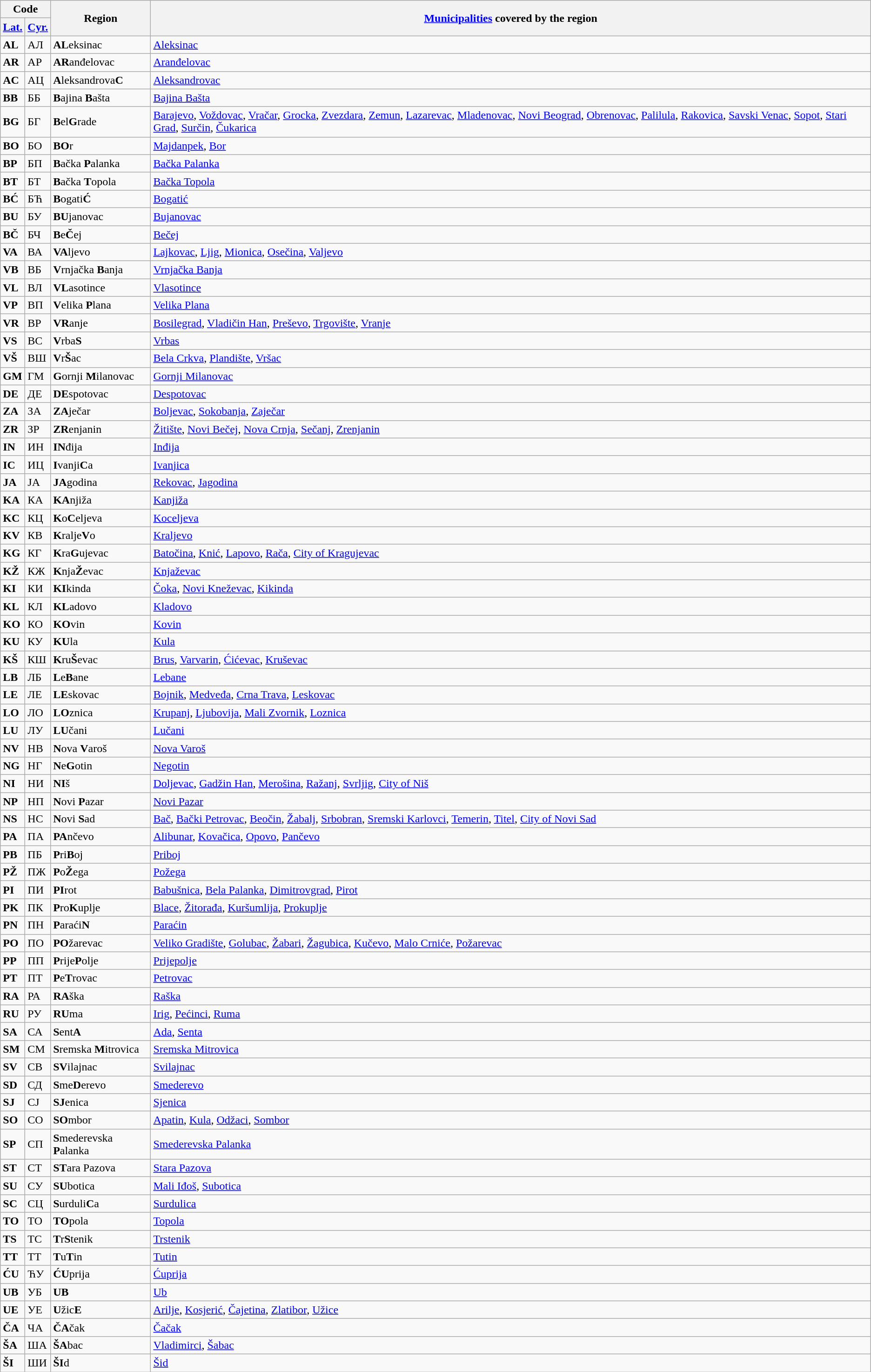<table class="wikitable sortable">
<tr>
<th colspan=2>Code</th>
<th rowspan=2>Region</th>
<th rowspan=2><a href='#'>Municipalities</a> covered by the region</th>
</tr>
<tr>
<th><a href='#'>Lat.</a></th>
<th><a href='#'>Cyr.</a></th>
</tr>
<tr>
<td><strong>AL</strong></td>
<td>АЛ</td>
<td><strong>AL</strong>eksinac</td>
<td><a href='#'>Aleksinac</a></td>
</tr>
<tr>
<td><strong>AR</strong></td>
<td>АР</td>
<td><strong>AR</strong>anđelovac</td>
<td><a href='#'>Aranđelovac</a></td>
</tr>
<tr>
<td><strong>AC</strong></td>
<td>АЦ</td>
<td><strong>A</strong>leksandrova<strong>C</strong></td>
<td><a href='#'>Aleksandrovac</a></td>
</tr>
<tr>
<td><strong>BB</strong></td>
<td>ББ</td>
<td><strong>B</strong>ajina <strong>B</strong>ašta</td>
<td><a href='#'>Bajina Bašta</a></td>
</tr>
<tr>
<td><strong>BG</strong></td>
<td>БГ</td>
<td><strong>B</strong>el<strong>G</strong>rade</td>
<td><a href='#'>Barajevo</a>, <a href='#'>Voždovac</a>, <a href='#'>Vračar</a>, <a href='#'>Grocka</a>, <a href='#'>Zvezdara</a>, <a href='#'>Zemun</a>, <a href='#'>Lazarevac</a>, <a href='#'>Mladenovac</a>, <a href='#'>Novi Beograd</a>, <a href='#'>Obrenovac</a>, <a href='#'>Palilula</a>, <a href='#'>Rakovica</a>, <a href='#'>Savski Venac</a>, <a href='#'>Sopot</a>, <a href='#'>Stari Grad</a>, <a href='#'>Surčin</a>, <a href='#'>Čukarica</a></td>
</tr>
<tr>
<td><strong>BO</strong></td>
<td>БО</td>
<td><strong>BO</strong>r</td>
<td><a href='#'>Majdanpek</a>, <a href='#'>Bor</a></td>
</tr>
<tr>
<td><strong>BP</strong></td>
<td>БП</td>
<td><strong>B</strong>ačka <strong>P</strong>alanka</td>
<td><a href='#'>Bačka Palanka</a></td>
</tr>
<tr>
<td><strong>BT</strong></td>
<td>БТ</td>
<td><strong>B</strong>ačka <strong>T</strong>opola</td>
<td><a href='#'>Bačka Topola</a></td>
</tr>
<tr>
<td><strong>BĆ</strong></td>
<td>БЋ</td>
<td><strong>B</strong>ogati<strong>Ć</strong></td>
<td><a href='#'>Bogatić</a></td>
</tr>
<tr>
<td><strong>BU</strong></td>
<td>БУ</td>
<td><strong>BU</strong>janovac</td>
<td><a href='#'>Bujanovac</a></td>
</tr>
<tr>
<td><strong>BČ</strong></td>
<td>БЧ</td>
<td><strong>B</strong>e<strong>Č</strong>ej</td>
<td><a href='#'>Bečej</a></td>
</tr>
<tr>
<td><strong>VA</strong></td>
<td>ВА</td>
<td><strong>VA</strong>ljevo</td>
<td><a href='#'>Lajkovac</a>, <a href='#'>Ljig</a>, <a href='#'>Mionica</a>, <a href='#'>Osečina</a>, <a href='#'>Valjevo</a></td>
</tr>
<tr>
<td><strong>VB</strong></td>
<td>ВБ</td>
<td><strong>V</strong>rnjačka <strong>B</strong>anja</td>
<td><a href='#'>Vrnjačka Banja</a></td>
</tr>
<tr>
<td><strong>VL</strong></td>
<td>ВЛ</td>
<td><strong>VL</strong>asotince</td>
<td><a href='#'>Vlasotince</a></td>
</tr>
<tr>
<td><strong>VP</strong></td>
<td>ВП</td>
<td><strong>V</strong>elika <strong>P</strong>lana</td>
<td><a href='#'>Velika Plana</a></td>
</tr>
<tr>
<td><strong>VR</strong></td>
<td>ВР</td>
<td><strong>VR</strong>anje</td>
<td><a href='#'>Bosilegrad</a>, <a href='#'>Vladičin Han</a>, <a href='#'>Preševo</a>, <a href='#'>Trgovište</a>, <a href='#'>Vranje</a></td>
</tr>
<tr>
<td><strong>VS</strong></td>
<td>ВС</td>
<td><strong>V</strong>rba<strong>S</strong></td>
<td><a href='#'>Vrbas</a></td>
</tr>
<tr>
<td><strong>VŠ</strong></td>
<td>ВШ</td>
<td><strong>V</strong>r<strong>Š</strong>ac</td>
<td><a href='#'>Bela Crkva</a>, <a href='#'>Plandište</a>, <a href='#'>Vršac</a></td>
</tr>
<tr>
<td><strong>GM</strong></td>
<td>ГМ</td>
<td><strong>G</strong>ornji <strong>M</strong>ilanovac</td>
<td><a href='#'>Gornji Milanovac</a></td>
</tr>
<tr>
<td><strong>DE</strong></td>
<td>ДЕ</td>
<td><strong>DE</strong>spotovac</td>
<td><a href='#'>Despotovac</a></td>
</tr>
<tr>
<td><strong>ZA</strong></td>
<td>ЗА</td>
<td><strong>ZA</strong>ječar</td>
<td><a href='#'>Boljevac</a>, <a href='#'>Sokobanja</a>, <a href='#'>Zaječar</a></td>
</tr>
<tr>
<td><strong>ZR</strong></td>
<td>ЗР</td>
<td><strong>ZR</strong>enjanin</td>
<td><a href='#'>Žitište</a>, <a href='#'>Novi Bečej</a>, <a href='#'>Nova Crnja</a>, <a href='#'>Sečanj</a>, <a href='#'>Zrenjanin</a></td>
</tr>
<tr>
<td><strong>IN</strong></td>
<td>ИН</td>
<td><strong>IN</strong>đija</td>
<td><a href='#'>Inđija</a></td>
</tr>
<tr>
<td><strong>IC</strong></td>
<td>ИЦ</td>
<td><strong>I</strong>vanji<strong>C</strong>a</td>
<td><a href='#'>Ivanjica</a></td>
</tr>
<tr>
<td><strong>JA</strong></td>
<td>ЈА</td>
<td><strong>JA</strong>godina</td>
<td><a href='#'>Rekovac</a>, <a href='#'>Jagodina</a></td>
</tr>
<tr>
<td><strong>KA</strong></td>
<td>КА</td>
<td><strong>KA</strong>njiža</td>
<td><a href='#'>Kanjiža</a></td>
</tr>
<tr>
<td><strong>KC</strong></td>
<td>КЦ</td>
<td><strong>K</strong>o<strong>C</strong>eljeva</td>
<td><a href='#'>Koceljeva</a></td>
</tr>
<tr>
<td><strong>KV</strong></td>
<td>КВ</td>
<td><strong>K</strong>ralje<strong>V</strong>o</td>
<td><a href='#'>Kraljevo</a></td>
</tr>
<tr>
<td><strong>KG</strong></td>
<td>КГ</td>
<td><strong>K</strong>ra<strong>G</strong>ujevac</td>
<td><a href='#'>Batočina</a>, <a href='#'>Knić</a>, <a href='#'>Lapovo</a>, <a href='#'>Rača</a>, <a href='#'>City of Kragujevac</a></td>
</tr>
<tr>
<td><strong>KŽ</strong></td>
<td>КЖ</td>
<td><strong>K</strong>nja<strong>Ž</strong>evac</td>
<td><a href='#'>Knjaževac</a></td>
</tr>
<tr>
<td><strong>KI</strong></td>
<td>КИ</td>
<td><strong>KI</strong>kinda</td>
<td><a href='#'>Čoka</a>, <a href='#'>Novi Kneževac</a>, <a href='#'>Kikinda</a></td>
</tr>
<tr>
<td><strong>KL</strong></td>
<td>КЛ</td>
<td><strong>KL</strong>adovo</td>
<td><a href='#'>Kladovo</a></td>
</tr>
<tr>
<td><strong>KO</strong></td>
<td>КО</td>
<td><strong>KO</strong>vin</td>
<td><a href='#'>Kovin</a></td>
</tr>
<tr>
<td><strong>KU</strong></td>
<td>КУ</td>
<td><strong>KU</strong>la</td>
<td><a href='#'>Kula</a></td>
</tr>
<tr>
<td><strong>KŠ</strong></td>
<td>КШ</td>
<td><strong>K</strong>ru<strong>Š</strong>evac</td>
<td><a href='#'>Brus</a>, <a href='#'>Varvarin</a>, <a href='#'>Ćićevac</a>, <a href='#'>Kruševac</a></td>
</tr>
<tr>
<td><strong>LB</strong></td>
<td>ЛБ</td>
<td><strong>L</strong>e<strong>B</strong>ane</td>
<td><a href='#'>Lebane</a></td>
</tr>
<tr>
<td><strong>LE</strong></td>
<td>ЛЕ</td>
<td><strong>LE</strong>skovac</td>
<td><a href='#'>Bojnik</a>, <a href='#'>Medveđa</a>, <a href='#'>Crna Trava</a>, <a href='#'>Leskovac</a></td>
</tr>
<tr>
<td><strong>LO</strong></td>
<td>ЛО</td>
<td><strong>LO</strong>znica</td>
<td><a href='#'>Krupanj</a>, <a href='#'>Ljubovija</a>, <a href='#'>Mali Zvornik</a>, <a href='#'>Loznica</a></td>
</tr>
<tr>
<td><strong>LU</strong></td>
<td>ЛУ</td>
<td><strong>LU</strong>čani</td>
<td><a href='#'>Lučani</a></td>
</tr>
<tr>
<td><strong>NV</strong></td>
<td>НВ</td>
<td><strong>N</strong>ova <strong>V</strong>aroš</td>
<td><a href='#'>Nova Varoš</a></td>
</tr>
<tr>
<td><strong>NG</strong></td>
<td>НГ</td>
<td><strong>N</strong>e<strong>G</strong>otin</td>
<td><a href='#'>Negotin</a></td>
</tr>
<tr>
<td><strong>NI</strong></td>
<td>НИ</td>
<td><strong>NI</strong>š</td>
<td><a href='#'>Doljevac</a>, <a href='#'>Gadžin Han</a>, <a href='#'>Merošina</a>, <a href='#'>Ražanj</a>, <a href='#'>Svrljig</a>, <a href='#'>City of Niš</a></td>
</tr>
<tr>
<td><strong>NP</strong></td>
<td>НП</td>
<td><strong>N</strong>ovi <strong>P</strong>azar</td>
<td><a href='#'>Novi Pazar</a></td>
</tr>
<tr>
<td><strong>NS</strong></td>
<td>НС</td>
<td><strong>N</strong>ovi <strong>S</strong>ad</td>
<td><a href='#'>Bač</a>, <a href='#'>Bački Petrovac</a>, <a href='#'>Beočin</a>, <a href='#'>Žabalj</a>, <a href='#'>Srbobran</a>, <a href='#'>Sremski Karlovci</a>, <a href='#'>Temerin</a>, <a href='#'>Titel</a>, <a href='#'>City of Novi Sad</a></td>
</tr>
<tr>
<td><strong>PA</strong></td>
<td>ПА</td>
<td><strong>PA</strong>nčevo</td>
<td><a href='#'>Alibunar</a>, <a href='#'>Kovačica</a>, <a href='#'>Opovo</a>, <a href='#'>Pančevo</a></td>
</tr>
<tr>
<td><strong>PB</strong></td>
<td>ПБ</td>
<td><strong>P</strong>ri<strong>B</strong>oj</td>
<td><a href='#'>Priboj</a></td>
</tr>
<tr>
<td><strong>PŽ</strong></td>
<td>ПЖ</td>
<td><strong>P</strong>o<strong>Ž</strong>ega</td>
<td><a href='#'>Požega</a></td>
</tr>
<tr>
<td><strong>PI</strong></td>
<td>ПИ</td>
<td><strong>PI</strong>rot</td>
<td><a href='#'>Babušnica</a>, <a href='#'>Bela Palanka</a>, <a href='#'>Dimitrovgrad</a>, <a href='#'>Pirot</a></td>
</tr>
<tr>
<td><strong>PK</strong></td>
<td>ПК</td>
<td><strong>P</strong>ro<strong>K</strong>uplje</td>
<td><a href='#'>Blace</a>, <a href='#'>Žitorađa</a>, <a href='#'>Kuršumlija</a>, <a href='#'>Prokuplje</a></td>
</tr>
<tr>
<td><strong>PN</strong></td>
<td>ПН</td>
<td><strong>P</strong>araći<strong>N</strong></td>
<td><a href='#'>Paraćin</a></td>
</tr>
<tr>
<td><strong>PO</strong></td>
<td>ПО</td>
<td><strong>PO</strong>žarevac</td>
<td><a href='#'>Veliko Gradište</a>, <a href='#'>Golubac</a>, <a href='#'>Žabari</a>, <a href='#'>Žagubica</a>, <a href='#'>Kučevo</a>, <a href='#'>Malo Crniće</a>, <a href='#'>Požarevac</a></td>
</tr>
<tr>
<td><strong>PP</strong></td>
<td>ПП</td>
<td><strong>P</strong>rije<strong>P</strong>olje</td>
<td><a href='#'>Prijepolje</a></td>
</tr>
<tr>
<td><strong>PT</strong></td>
<td>ПТ</td>
<td><strong>P</strong>e<strong>T</strong>rovac</td>
<td><a href='#'>Petrovac</a></td>
</tr>
<tr>
<td><strong>RA</strong></td>
<td>РА</td>
<td><strong>RA</strong>ška</td>
<td><a href='#'>Raška</a></td>
</tr>
<tr>
<td><strong>RU</strong></td>
<td>РУ</td>
<td><strong>RU</strong>ma</td>
<td><a href='#'>Irig</a>, <a href='#'>Pećinci</a>, <a href='#'>Ruma</a></td>
</tr>
<tr>
<td><strong>SA</strong></td>
<td>СА</td>
<td><strong>S</strong>ent<strong>A</strong></td>
<td><a href='#'>Ada</a>, <a href='#'>Senta</a></td>
</tr>
<tr>
<td><strong>SM</strong></td>
<td>СM</td>
<td><strong>S</strong>remska <strong>M</strong>itrovica</td>
<td><a href='#'>Sremska Mitrovica</a></td>
</tr>
<tr>
<td><strong>SV</strong></td>
<td>СВ</td>
<td><strong>SV</strong>ilajnac</td>
<td><a href='#'>Svilajnac</a></td>
</tr>
<tr>
<td><strong>SD</strong></td>
<td>СД</td>
<td><strong>S</strong>me<strong>D</strong>erevo</td>
<td><a href='#'>Smederevo</a></td>
</tr>
<tr>
<td><strong>SJ</strong></td>
<td>СЈ</td>
<td><strong>SJ</strong>enica</td>
<td><a href='#'>Sjenica</a></td>
</tr>
<tr>
<td><strong>SO</strong></td>
<td>СО</td>
<td><strong>SO</strong>mbor</td>
<td><a href='#'>Apatin</a>, <a href='#'>Kula</a>, <a href='#'>Odžaci</a>, <a href='#'>Sombor</a></td>
</tr>
<tr>
<td><strong>SP</strong></td>
<td>СП</td>
<td><strong>S</strong>mederevska <strong>P</strong>alanka</td>
<td><a href='#'>Smederevska Palanka</a></td>
</tr>
<tr>
<td><strong>ST</strong></td>
<td>СТ</td>
<td><strong>ST</strong>ara Pazova</td>
<td><a href='#'>Stara Pazova</a></td>
</tr>
<tr>
<td><strong>SU</strong></td>
<td>СУ</td>
<td><strong>SU</strong>botica</td>
<td><a href='#'>Mali Iđoš</a>, <a href='#'>Subotica</a></td>
</tr>
<tr>
<td><strong>SC</strong></td>
<td>СЦ</td>
<td><strong>S</strong>urduli<strong>C</strong>a</td>
<td><a href='#'>Surdulica</a></td>
</tr>
<tr>
<td><strong>TO</strong></td>
<td>ТО</td>
<td><strong>TO</strong>pola</td>
<td><a href='#'>Topola</a></td>
</tr>
<tr>
<td><strong>TS</strong></td>
<td>ТС</td>
<td><strong>T</strong>r<strong>S</strong>tenik</td>
<td><a href='#'>Trstenik</a></td>
</tr>
<tr>
<td><strong>TT</strong></td>
<td>ТТ</td>
<td><strong>T</strong>u<strong>T</strong>in</td>
<td><a href='#'>Tutin</a></td>
</tr>
<tr>
<td><strong>ĆU</strong></td>
<td>ЋУ</td>
<td><strong>ĆU</strong>prija</td>
<td><a href='#'>Ćuprija</a></td>
</tr>
<tr>
<td><strong>UB</strong></td>
<td>УБ</td>
<td><strong>UB</strong></td>
<td><a href='#'>Ub</a></td>
</tr>
<tr>
<td><strong>UE</strong></td>
<td>УЕ</td>
<td><strong>U</strong>žic<strong>E</strong></td>
<td><a href='#'>Arilje</a>, <a href='#'>Kosjerić</a>, <a href='#'>Čajetina</a>, <a href='#'>Zlatibor</a>, <a href='#'>Užice</a></td>
</tr>
<tr>
<td><strong>ČA</strong></td>
<td>ЧА</td>
<td><strong>ČA</strong>čak</td>
<td><a href='#'>Čačak</a></td>
</tr>
<tr>
<td><strong>ŠA</strong></td>
<td>ША</td>
<td><strong>ŠA</strong>bac</td>
<td><a href='#'>Vladimirci</a>, <a href='#'>Šabac</a></td>
</tr>
<tr>
<td><strong>ŠI</strong></td>
<td>ШИ</td>
<td><strong>ŠI</strong>d</td>
<td><a href='#'>Šid</a></td>
</tr>
</table>
